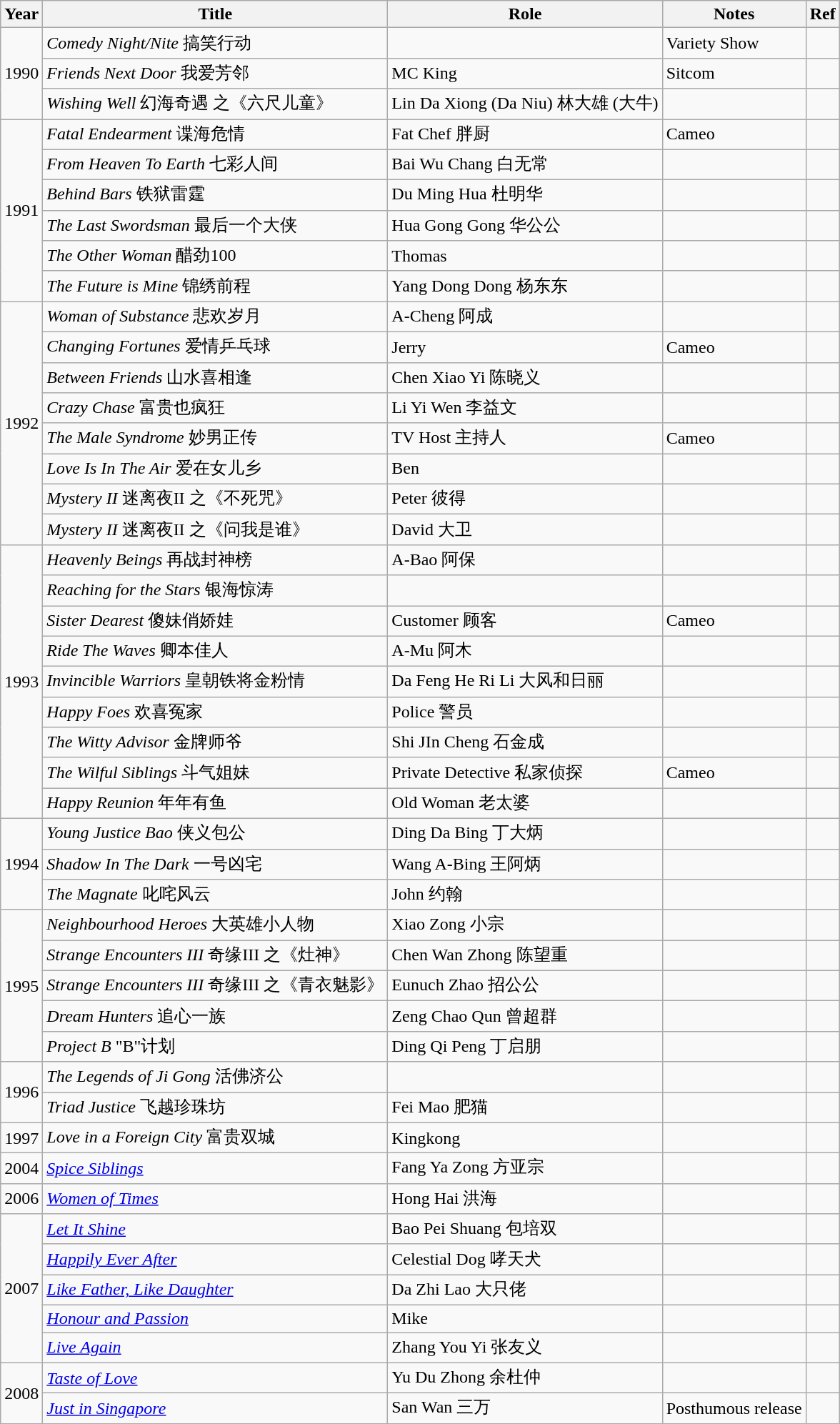<table class="wikitable sortable">
<tr>
<th>Year</th>
<th>Title</th>
<th>Role</th>
<th class="unsortable">Notes</th>
<th>Ref</th>
</tr>
<tr>
<td rowspan="3">1990</td>
<td><em>Comedy Night/Nite</em> 搞笑行动</td>
<td></td>
<td>Variety Show</td>
<td></td>
</tr>
<tr>
<td><em>Friends Next Door</em> 我爱芳邻</td>
<td>MC King</td>
<td>Sitcom</td>
<td></td>
</tr>
<tr>
<td><em>Wishing Well</em> 幻海奇遇 之《六尺儿童》</td>
<td>Lin Da Xiong (Da Niu) 林大雄 (大牛)</td>
<td></td>
<td></td>
</tr>
<tr>
<td rowspan="6">1991</td>
<td><em>Fatal Endearment</em> 谍海危情</td>
<td>Fat Chef 胖厨</td>
<td>Cameo</td>
<td></td>
</tr>
<tr>
<td><em>From Heaven To Earth</em> 七彩人间</td>
<td>Bai Wu Chang 白无常</td>
<td></td>
<td></td>
</tr>
<tr>
<td><em>Behind Bars</em> 铁狱雷霆</td>
<td>Du Ming Hua 杜明华</td>
<td></td>
<td></td>
</tr>
<tr>
<td><em>The Last Swordsman</em> 最后一个大侠</td>
<td>Hua Gong Gong 华公公</td>
<td></td>
<td></td>
</tr>
<tr>
<td><em>The Other Woman</em> 醋劲100</td>
<td>Thomas</td>
<td></td>
<td></td>
</tr>
<tr>
<td><em>The Future is Mine</em> 锦绣前程</td>
<td>Yang Dong Dong 杨东东</td>
<td></td>
<td></td>
</tr>
<tr>
<td rowspan="8">1992</td>
<td><em>Woman of Substance</em> 悲欢岁月</td>
<td>A-Cheng 阿成</td>
<td></td>
<td></td>
</tr>
<tr>
<td><em>Changing Fortunes</em> 爱情乒乓球</td>
<td>Jerry</td>
<td>Cameo</td>
<td></td>
</tr>
<tr>
<td><em>Between Friends</em> 山水喜相逢</td>
<td>Chen Xiao Yi 陈晓义</td>
<td></td>
<td></td>
</tr>
<tr>
<td><em>Crazy Chase</em> 富贵也疯狂</td>
<td>Li Yi Wen 李益文</td>
<td></td>
<td></td>
</tr>
<tr>
<td><em>The Male Syndrome</em> 妙男正传</td>
<td>TV Host 主持人</td>
<td>Cameo</td>
<td></td>
</tr>
<tr>
<td><em>Love Is In The Air</em> 爱在女儿乡</td>
<td>Ben</td>
<td></td>
<td></td>
</tr>
<tr>
<td><em>Mystery II</em> 迷离夜II 之《不死咒》</td>
<td>Peter 彼得</td>
<td></td>
<td></td>
</tr>
<tr>
<td><em>Mystery II</em> 迷离夜II 之《问我是谁》</td>
<td>David 大卫</td>
<td></td>
<td></td>
</tr>
<tr>
<td rowspan="9">1993</td>
<td><em>Heavenly Beings</em> 再战封神榜</td>
<td>A-Bao 阿保</td>
<td></td>
<td></td>
</tr>
<tr>
<td><em>Reaching for the Stars</em> 银海惊涛</td>
<td></td>
<td></td>
<td></td>
</tr>
<tr>
<td><em>Sister Dearest</em> 傻妹俏娇娃</td>
<td>Customer 顾客</td>
<td>Cameo</td>
<td></td>
</tr>
<tr>
<td><em>Ride The Waves</em> 卿本佳人</td>
<td>A-Mu 阿木</td>
<td></td>
<td></td>
</tr>
<tr>
<td><em>Invincible Warriors</em> 皇朝铁将金粉情</td>
<td>Da Feng He Ri Li 大风和日丽</td>
<td></td>
<td></td>
</tr>
<tr>
<td><em>Happy Foes</em> 欢喜冤家</td>
<td>Police 警员</td>
<td></td>
<td></td>
</tr>
<tr>
<td><em>The Witty Advisor</em> 金牌师爷</td>
<td>Shi JIn Cheng 石金成</td>
<td></td>
<td></td>
</tr>
<tr>
<td><em>The Wilful Siblings</em> 斗气姐妹</td>
<td>Private Detective 私家侦探</td>
<td>Cameo</td>
<td></td>
</tr>
<tr>
<td><em>Happy Reunion</em> 年年有鱼</td>
<td>Old Woman 老太婆</td>
<td></td>
<td></td>
</tr>
<tr>
<td rowspan="3">1994</td>
<td><em>Young Justice Bao</em> 侠义包公</td>
<td>Ding Da Bing 丁大炳</td>
<td></td>
<td></td>
</tr>
<tr>
<td><em>Shadow In The Dark</em> 一号凶宅</td>
<td>Wang A-Bing 王阿炳</td>
<td></td>
<td></td>
</tr>
<tr>
<td><em>The Magnate</em> 叱咤风云</td>
<td>John 约翰</td>
<td></td>
<td></td>
</tr>
<tr>
<td rowspan="5">1995</td>
<td><em>Neighbourhood Heroes</em> 大英雄小人物</td>
<td>Xiao Zong 小宗</td>
<td></td>
<td></td>
</tr>
<tr>
<td><em>Strange Encounters III</em> 奇缘III 之《灶神》</td>
<td>Chen Wan Zhong 陈望重</td>
<td></td>
<td></td>
</tr>
<tr>
<td><em>Strange Encounters III</em> 奇缘III 之《青衣魅影》</td>
<td>Eunuch Zhao 招公公</td>
<td></td>
<td></td>
</tr>
<tr>
<td><em>Dream Hunters</em> 追心一族</td>
<td>Zeng Chao Qun 曾超群</td>
<td></td>
<td></td>
</tr>
<tr>
<td><em>Project B</em>  "B"计划</td>
<td>Ding Qi Peng 丁启朋</td>
<td></td>
<td></td>
</tr>
<tr>
<td rowspan="2">1996</td>
<td><em>The Legends of Ji Gong</em> 活佛济公</td>
<td></td>
<td></td>
<td></td>
</tr>
<tr>
<td><em>Triad Justice</em> 飞越珍珠坊</td>
<td>Fei Mao 肥猫</td>
<td></td>
<td></td>
</tr>
<tr>
<td>1997</td>
<td><em>Love in a Foreign City</em> 富贵双城</td>
<td>Kingkong</td>
<td></td>
<td></td>
</tr>
<tr>
<td>2004</td>
<td><em><a href='#'>Spice Siblings</a></em></td>
<td>Fang Ya Zong 方亚宗</td>
<td></td>
<td></td>
</tr>
<tr>
<td>2006</td>
<td><em><a href='#'>Women of Times</a></em></td>
<td>Hong Hai 洪海</td>
<td></td>
<td></td>
</tr>
<tr>
<td rowspan="5">2007</td>
<td><em><a href='#'>Let It Shine</a></em></td>
<td>Bao Pei Shuang 包培双</td>
<td></td>
<td></td>
</tr>
<tr>
<td><em><a href='#'>Happily Ever After</a></em></td>
<td>Celestial Dog 哮天犬</td>
<td></td>
<td></td>
</tr>
<tr>
<td><em><a href='#'>Like Father, Like Daughter</a></em></td>
<td>Da Zhi Lao 大只佬</td>
<td></td>
<td></td>
</tr>
<tr>
<td><em><a href='#'>Honour and Passion</a></em></td>
<td>Mike</td>
<td></td>
<td></td>
</tr>
<tr>
<td><em><a href='#'>Live Again</a></em></td>
<td>Zhang You Yi 张友义</td>
<td></td>
<td></td>
</tr>
<tr>
<td rowspan="2">2008</td>
<td><em><a href='#'>Taste of Love</a></em></td>
<td>Yu Du Zhong 余杜仲</td>
<td></td>
<td></td>
</tr>
<tr>
<td><em><a href='#'>Just in Singapore</a></em></td>
<td>San Wan 三万</td>
<td>Posthumous release</td>
<td></td>
</tr>
</table>
